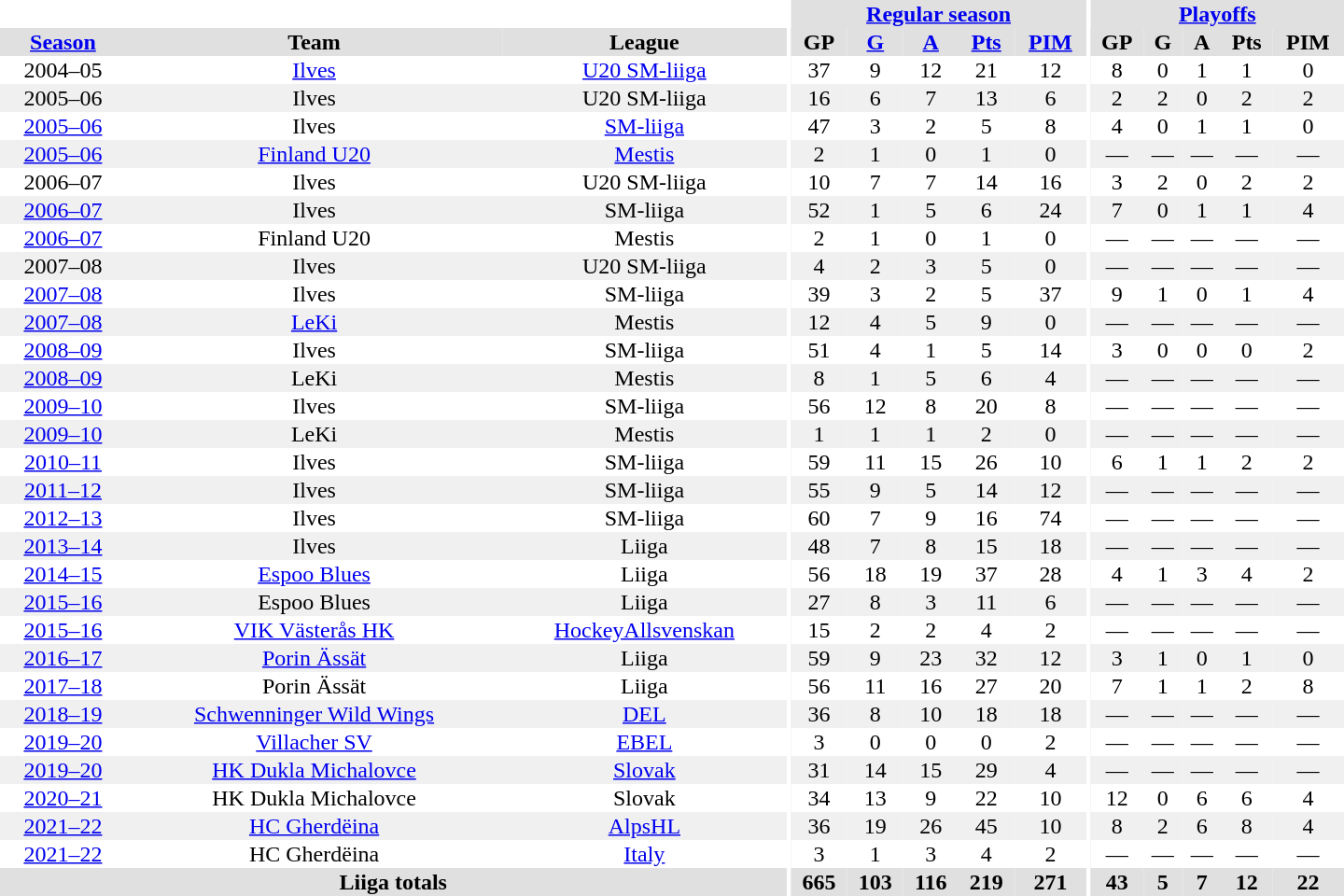<table border="0" cellpadding="1" cellspacing="0" style="text-align:center; width:60em">
<tr bgcolor="#e0e0e0">
<th colspan="3" bgcolor="#ffffff"></th>
<th rowspan="99" bgcolor="#ffffff"></th>
<th colspan="5"><a href='#'>Regular season</a></th>
<th rowspan="99" bgcolor="#ffffff"></th>
<th colspan="5"><a href='#'>Playoffs</a></th>
</tr>
<tr bgcolor="#e0e0e0">
<th><a href='#'>Season</a></th>
<th>Team</th>
<th>League</th>
<th>GP</th>
<th><a href='#'>G</a></th>
<th><a href='#'>A</a></th>
<th><a href='#'>Pts</a></th>
<th><a href='#'>PIM</a></th>
<th>GP</th>
<th>G</th>
<th>A</th>
<th>Pts</th>
<th>PIM</th>
</tr>
<tr>
<td>2004–05</td>
<td><a href='#'>Ilves</a></td>
<td><a href='#'>U20 SM-liiga</a></td>
<td>37</td>
<td>9</td>
<td>12</td>
<td>21</td>
<td>12</td>
<td>8</td>
<td>0</td>
<td>1</td>
<td>1</td>
<td>0</td>
</tr>
<tr bgcolor="#f0f0f0">
<td>2005–06</td>
<td>Ilves</td>
<td>U20 SM-liiga</td>
<td>16</td>
<td>6</td>
<td>7</td>
<td>13</td>
<td>6</td>
<td>2</td>
<td>2</td>
<td>0</td>
<td>2</td>
<td>2</td>
</tr>
<tr>
<td><a href='#'>2005–06</a></td>
<td>Ilves</td>
<td><a href='#'>SM-liiga</a></td>
<td>47</td>
<td>3</td>
<td>2</td>
<td>5</td>
<td>8</td>
<td>4</td>
<td>0</td>
<td>1</td>
<td>1</td>
<td>0</td>
</tr>
<tr bgcolor="#f0f0f0">
<td><a href='#'>2005–06</a></td>
<td><a href='#'>Finland U20</a></td>
<td><a href='#'>Mestis</a></td>
<td>2</td>
<td>1</td>
<td>0</td>
<td>1</td>
<td>0</td>
<td>—</td>
<td>—</td>
<td>—</td>
<td>—</td>
<td>—</td>
</tr>
<tr>
<td>2006–07</td>
<td>Ilves</td>
<td>U20 SM-liiga</td>
<td>10</td>
<td>7</td>
<td>7</td>
<td>14</td>
<td>16</td>
<td>3</td>
<td>2</td>
<td>0</td>
<td>2</td>
<td>2</td>
</tr>
<tr bgcolor="#f0f0f0">
<td><a href='#'>2006–07</a></td>
<td>Ilves</td>
<td>SM-liiga</td>
<td>52</td>
<td>1</td>
<td>5</td>
<td>6</td>
<td>24</td>
<td>7</td>
<td>0</td>
<td>1</td>
<td>1</td>
<td>4</td>
</tr>
<tr>
<td><a href='#'>2006–07</a></td>
<td>Finland U20</td>
<td>Mestis</td>
<td>2</td>
<td>1</td>
<td>0</td>
<td>1</td>
<td>0</td>
<td>—</td>
<td>—</td>
<td>—</td>
<td>—</td>
<td>—</td>
</tr>
<tr bgcolor="#f0f0f0">
<td>2007–08</td>
<td>Ilves</td>
<td>U20 SM-liiga</td>
<td>4</td>
<td>2</td>
<td>3</td>
<td>5</td>
<td>0</td>
<td>—</td>
<td>—</td>
<td>—</td>
<td>—</td>
<td>—</td>
</tr>
<tr>
<td><a href='#'>2007–08</a></td>
<td>Ilves</td>
<td>SM-liiga</td>
<td>39</td>
<td>3</td>
<td>2</td>
<td>5</td>
<td>37</td>
<td>9</td>
<td>1</td>
<td>0</td>
<td>1</td>
<td>4</td>
</tr>
<tr bgcolor="#f0f0f0">
<td><a href='#'>2007–08</a></td>
<td><a href='#'>LeKi</a></td>
<td>Mestis</td>
<td>12</td>
<td>4</td>
<td>5</td>
<td>9</td>
<td>0</td>
<td>—</td>
<td>—</td>
<td>—</td>
<td>—</td>
<td>—</td>
</tr>
<tr>
<td><a href='#'>2008–09</a></td>
<td>Ilves</td>
<td>SM-liiga</td>
<td>51</td>
<td>4</td>
<td>1</td>
<td>5</td>
<td>14</td>
<td>3</td>
<td>0</td>
<td>0</td>
<td>0</td>
<td>2</td>
</tr>
<tr bgcolor="#f0f0f0">
<td><a href='#'>2008–09</a></td>
<td>LeKi</td>
<td>Mestis</td>
<td>8</td>
<td>1</td>
<td>5</td>
<td>6</td>
<td>4</td>
<td>—</td>
<td>—</td>
<td>—</td>
<td>—</td>
<td>—</td>
</tr>
<tr>
<td><a href='#'>2009–10</a></td>
<td>Ilves</td>
<td>SM-liiga</td>
<td>56</td>
<td>12</td>
<td>8</td>
<td>20</td>
<td>8</td>
<td>—</td>
<td>—</td>
<td>—</td>
<td>—</td>
<td>—</td>
</tr>
<tr bgcolor="#f0f0f0">
<td><a href='#'>2009–10</a></td>
<td>LeKi</td>
<td>Mestis</td>
<td>1</td>
<td>1</td>
<td>1</td>
<td>2</td>
<td>0</td>
<td>—</td>
<td>—</td>
<td>—</td>
<td>—</td>
<td>—</td>
</tr>
<tr>
<td><a href='#'>2010–11</a></td>
<td>Ilves</td>
<td>SM-liiga</td>
<td>59</td>
<td>11</td>
<td>15</td>
<td>26</td>
<td>10</td>
<td>6</td>
<td>1</td>
<td>1</td>
<td>2</td>
<td>2</td>
</tr>
<tr bgcolor="#f0f0f0">
<td><a href='#'>2011–12</a></td>
<td>Ilves</td>
<td>SM-liiga</td>
<td>55</td>
<td>9</td>
<td>5</td>
<td>14</td>
<td>12</td>
<td>—</td>
<td>—</td>
<td>—</td>
<td>—</td>
<td>—</td>
</tr>
<tr>
<td><a href='#'>2012–13</a></td>
<td>Ilves</td>
<td>SM-liiga</td>
<td>60</td>
<td>7</td>
<td>9</td>
<td>16</td>
<td>74</td>
<td>—</td>
<td>—</td>
<td>—</td>
<td>—</td>
<td>—</td>
</tr>
<tr bgcolor="#f0f0f0">
<td><a href='#'>2013–14</a></td>
<td>Ilves</td>
<td>Liiga</td>
<td>48</td>
<td>7</td>
<td>8</td>
<td>15</td>
<td>18</td>
<td>—</td>
<td>—</td>
<td>—</td>
<td>—</td>
<td>—</td>
</tr>
<tr>
<td><a href='#'>2014–15</a></td>
<td><a href='#'>Espoo Blues</a></td>
<td>Liiga</td>
<td>56</td>
<td>18</td>
<td>19</td>
<td>37</td>
<td>28</td>
<td>4</td>
<td>1</td>
<td>3</td>
<td>4</td>
<td>2</td>
</tr>
<tr bgcolor="#f0f0f0">
<td><a href='#'>2015–16</a></td>
<td>Espoo Blues</td>
<td>Liiga</td>
<td>27</td>
<td>8</td>
<td>3</td>
<td>11</td>
<td>6</td>
<td>—</td>
<td>—</td>
<td>—</td>
<td>—</td>
<td>—</td>
</tr>
<tr>
<td><a href='#'>2015–16</a></td>
<td><a href='#'>VIK Västerås HK</a></td>
<td><a href='#'>HockeyAllsvenskan</a></td>
<td>15</td>
<td>2</td>
<td>2</td>
<td>4</td>
<td>2</td>
<td>—</td>
<td>—</td>
<td>—</td>
<td>—</td>
<td>—</td>
</tr>
<tr bgcolor="#f0f0f0">
<td><a href='#'>2016–17</a></td>
<td><a href='#'>Porin Ässät</a></td>
<td>Liiga</td>
<td>59</td>
<td>9</td>
<td>23</td>
<td>32</td>
<td>12</td>
<td>3</td>
<td>1</td>
<td>0</td>
<td>1</td>
<td>0</td>
</tr>
<tr>
<td><a href='#'>2017–18</a></td>
<td>Porin Ässät</td>
<td>Liiga</td>
<td>56</td>
<td>11</td>
<td>16</td>
<td>27</td>
<td>20</td>
<td>7</td>
<td>1</td>
<td>1</td>
<td>2</td>
<td>8</td>
</tr>
<tr bgcolor="#f0f0f0">
<td><a href='#'>2018–19</a></td>
<td><a href='#'>Schwenninger Wild Wings</a></td>
<td><a href='#'>DEL</a></td>
<td>36</td>
<td>8</td>
<td>10</td>
<td>18</td>
<td>18</td>
<td>—</td>
<td>—</td>
<td>—</td>
<td>—</td>
<td>—</td>
</tr>
<tr>
<td><a href='#'>2019–20</a></td>
<td><a href='#'>Villacher SV</a></td>
<td><a href='#'>EBEL</a></td>
<td>3</td>
<td>0</td>
<td>0</td>
<td>0</td>
<td>2</td>
<td>—</td>
<td>—</td>
<td>—</td>
<td>—</td>
<td>—</td>
</tr>
<tr bgcolor="#f0f0f0">
<td><a href='#'>2019–20</a></td>
<td><a href='#'>HK Dukla Michalovce</a></td>
<td><a href='#'>Slovak</a></td>
<td>31</td>
<td>14</td>
<td>15</td>
<td>29</td>
<td>4</td>
<td>—</td>
<td>—</td>
<td>—</td>
<td>—</td>
<td>—</td>
</tr>
<tr>
<td><a href='#'>2020–21</a></td>
<td>HK Dukla Michalovce</td>
<td>Slovak</td>
<td>34</td>
<td>13</td>
<td>9</td>
<td>22</td>
<td>10</td>
<td>12</td>
<td>0</td>
<td>6</td>
<td>6</td>
<td>4</td>
</tr>
<tr bgcolor="#f0f0f0">
<td><a href='#'>2021–22</a></td>
<td><a href='#'>HC Gherdëina</a></td>
<td><a href='#'>AlpsHL</a></td>
<td>36</td>
<td>19</td>
<td>26</td>
<td>45</td>
<td>10</td>
<td>8</td>
<td>2</td>
<td>6</td>
<td>8</td>
<td>4</td>
</tr>
<tr>
<td><a href='#'>2021–22</a></td>
<td>HC Gherdëina</td>
<td><a href='#'>Italy</a></td>
<td>3</td>
<td>1</td>
<td>3</td>
<td>4</td>
<td>2</td>
<td>—</td>
<td>—</td>
<td>—</td>
<td>—</td>
<td>—</td>
</tr>
<tr>
</tr>
<tr ALIGN="center" bgcolor="#e0e0e0">
<th colspan="3">Liiga totals</th>
<th ALIGN="center">665</th>
<th ALIGN="center">103</th>
<th ALIGN="center">116</th>
<th ALIGN="center">219</th>
<th ALIGN="center">271</th>
<th ALIGN="center">43</th>
<th ALIGN="center">5</th>
<th ALIGN="center">7</th>
<th ALIGN="center">12</th>
<th ALIGN="center">22</th>
</tr>
</table>
